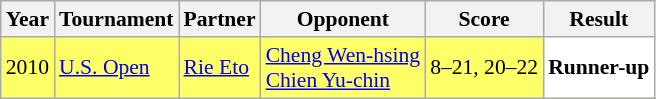<table class="sortable wikitable" style="font-size: 90%;">
<tr>
<th>Year</th>
<th>Tournament</th>
<th>Partner</th>
<th>Opponent</th>
<th>Score</th>
<th>Result</th>
</tr>
<tr style="background:#FFFF67">
<td align="center">2010</td>
<td align="left"><a href='#'>U.S. Open</a></td>
<td align="left"> <a href='#'>Rie Eto</a></td>
<td align="left"> <a href='#'>Cheng Wen-hsing</a><br> <a href='#'>Chien Yu-chin</a></td>
<td align="left">8–21, 20–22</td>
<td style="text-align:left; background:white"> <strong>Runner-up</strong></td>
</tr>
</table>
